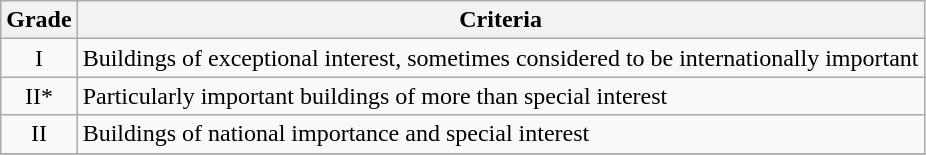<table class="wikitable" border="1">
<tr>
<th>Grade</th>
<th>Criteria</th>
</tr>
<tr>
<td align="center" >I</td>
<td>Buildings of exceptional interest, sometimes considered to be internationally important</td>
</tr>
<tr>
<td align="center" >II*</td>
<td>Particularly important buildings of more than special interest</td>
</tr>
<tr>
<td align="center" >II</td>
<td>Buildings of national importance and special interest</td>
</tr>
<tr>
</tr>
</table>
